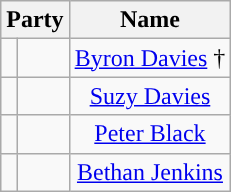<table class="wikitable" style="text-align:center">
<tr>
<th colspan="2">Party</th>
<th>Name</th>
</tr>
<tr>
<td style="width: 4px"></td>
<td style="text-align: left;" scope="row"><a href='#'></a></td>
<td><a href='#'>Byron Davies</a> †</td>
</tr>
<tr>
<td style="width: 4px"></td>
<td style="text-align: left;" scope="row"><a href='#'></a></td>
<td><a href='#'>Suzy Davies</a></td>
</tr>
<tr>
<td style="width: 4px"></td>
<td style="text-align: left;" scope="row"><a href='#'></a></td>
<td><a href='#'>Peter Black</a></td>
</tr>
<tr>
<td style="width: 4px" bgcolor=></td>
<td style="text-align: left;" scope="row"><a href='#'></a></td>
<td><a href='#'>Bethan Jenkins</a></td>
</tr>
</table>
